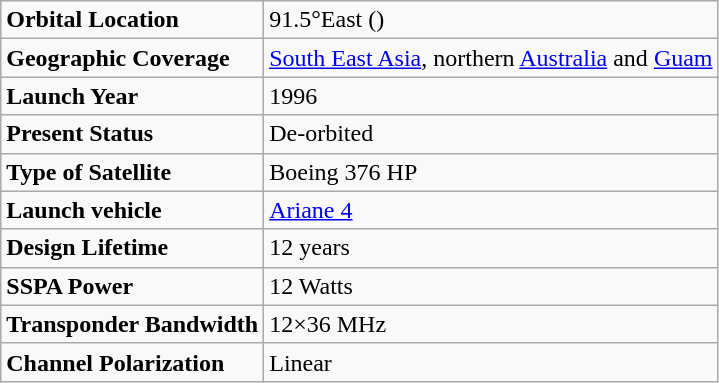<table class="wikitable">
<tr>
<td><strong>Orbital Location</strong></td>
<td>91.5°East ()</td>
</tr>
<tr>
<td><strong>Geographic Coverage</strong></td>
<td><a href='#'>South East Asia</a>, northern <a href='#'>Australia</a> and <a href='#'>Guam</a></td>
</tr>
<tr>
<td><strong>Launch Year</strong></td>
<td>1996</td>
</tr>
<tr>
<td><strong>Present Status</strong></td>
<td>De-orbited</td>
</tr>
<tr>
<td><strong>Type of Satellite</strong></td>
<td>Boeing 376 HP</td>
</tr>
<tr>
<td><strong>Launch vehicle</strong></td>
<td><a href='#'>Ariane 4</a></td>
</tr>
<tr>
<td><strong>Design Lifetime</strong></td>
<td>12 years</td>
</tr>
<tr>
<td><strong>SSPA Power</strong></td>
<td>12 Watts</td>
</tr>
<tr>
<td><strong>Transponder Bandwidth</strong></td>
<td>12×36 MHz</td>
</tr>
<tr>
<td><strong>Channel Polarization</strong></td>
<td>Linear</td>
</tr>
</table>
